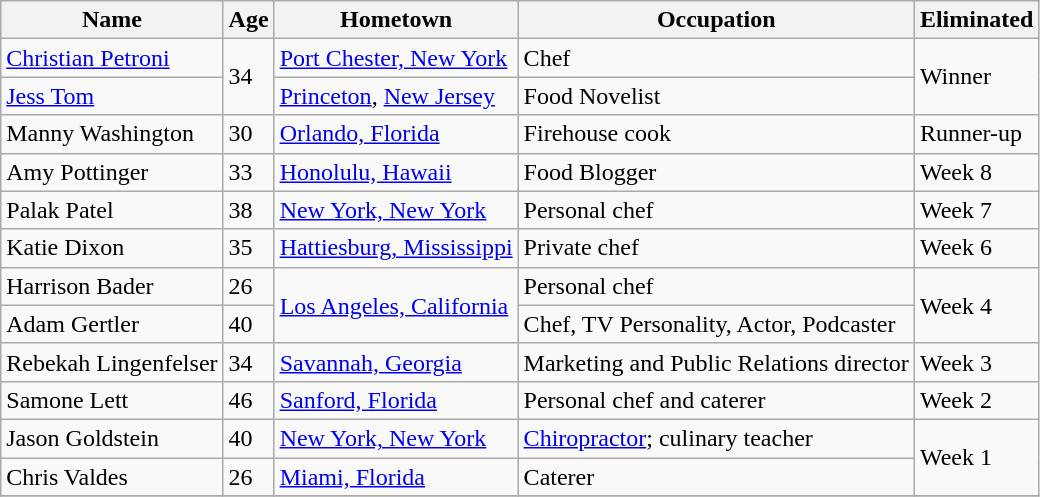<table class="wikitable">
<tr>
<th>Name</th>
<th>Age</th>
<th>Hometown</th>
<th>Occupation</th>
<th>Eliminated</th>
</tr>
<tr>
<td><a href='#'>Christian Petroni</a></td>
<td rowspan=2>34</td>
<td><a href='#'>Port Chester, New York</a></td>
<td>Chef</td>
<td rowspan=2>Winner</td>
</tr>
<tr>
<td><a href='#'>Jess Tom</a></td>
<td><a href='#'>Princeton</a>, <a href='#'>New Jersey</a></td>
<td>Food Novelist</td>
</tr>
<tr>
<td>Manny Washington</td>
<td>30</td>
<td><a href='#'>Orlando, Florida</a></td>
<td>Firehouse cook</td>
<td>Runner-up</td>
</tr>
<tr>
<td>Amy Pottinger</td>
<td>33</td>
<td><a href='#'>Honolulu, Hawaii</a></td>
<td>Food Blogger</td>
<td>Week 8</td>
</tr>
<tr>
<td>Palak Patel</td>
<td>38</td>
<td><a href='#'>New York, New York</a></td>
<td>Personal chef</td>
<td>Week 7</td>
</tr>
<tr>
<td>Katie Dixon</td>
<td>35</td>
<td><a href='#'>Hattiesburg, Mississippi</a></td>
<td>Private chef</td>
<td>Week 6</td>
</tr>
<tr>
<td>Harrison Bader</td>
<td>26</td>
<td rowspan=2><a href='#'>Los Angeles, California</a></td>
<td>Personal chef</td>
<td rowspan=2>Week 4</td>
</tr>
<tr>
<td>Adam Gertler</td>
<td>40</td>
<td>Chef, TV Personality, Actor, Podcaster</td>
</tr>
<tr>
<td>Rebekah Lingenfelser</td>
<td>34</td>
<td><a href='#'>Savannah, Georgia</a></td>
<td>Marketing and Public Relations director</td>
<td>Week 3</td>
</tr>
<tr>
<td>Samone Lett</td>
<td>46</td>
<td><a href='#'>Sanford, Florida</a></td>
<td>Personal chef and caterer</td>
<td>Week 2</td>
</tr>
<tr>
<td>Jason Goldstein</td>
<td>40</td>
<td><a href='#'>New York, New York</a></td>
<td><a href='#'>Chiropractor</a>; culinary teacher</td>
<td rowspan=2>Week 1</td>
</tr>
<tr>
<td>Chris Valdes</td>
<td>26</td>
<td><a href='#'>Miami, Florida</a></td>
<td>Caterer</td>
</tr>
<tr>
</tr>
</table>
